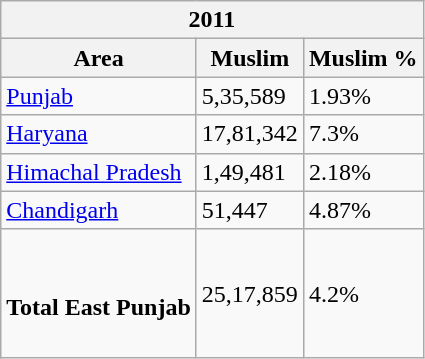<table class="wikitable sortable">
<tr>
<th colspan="3">2011</th>
</tr>
<tr>
<th>Area</th>
<th>Muslim</th>
<th>Muslim %</th>
</tr>
<tr>
<td><a href='#'>Punjab</a></td>
<td>5,35,589</td>
<td>1.93%</td>
</tr>
<tr>
<td><a href='#'>Haryana</a></td>
<td>17,81,342</td>
<td>7.3%</td>
</tr>
<tr>
<td><a href='#'>Himachal Pradesh</a></td>
<td>1,49,481</td>
<td>2.18%</td>
</tr>
<tr>
<td><a href='#'>Chandigarh</a></td>
<td>51,447</td>
<td>4.87%</td>
</tr>
<tr>
<td><br><h4>Total East Punjab</h4></td>
<td>25,17,859</td>
<td>4.2%</td>
</tr>
</table>
